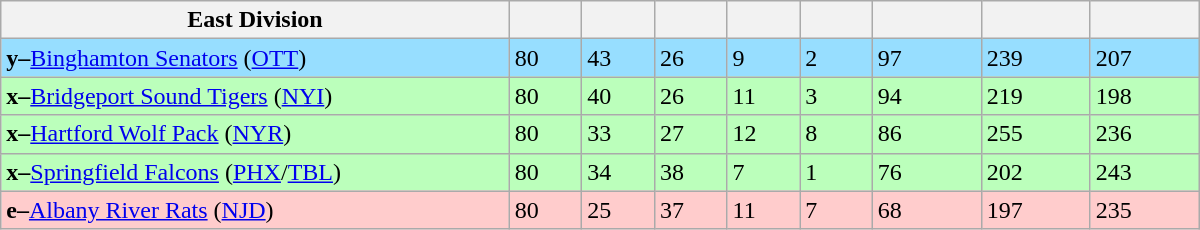<table class="wikitable" style="width:50em">
<tr>
<th width="35%">East Division</th>
<th width="5%"></th>
<th width="5%"></th>
<th width="5%"></th>
<th width="5%"></th>
<th width="5%"></th>
<th width="7.5%"></th>
<th width="7.5%"></th>
<th width="7.5%"></th>
</tr>
<tr bgcolor="#97DEFF">
<td><strong>y–</strong><a href='#'>Binghamton Senators</a> (<a href='#'>OTT</a>)</td>
<td>80</td>
<td>43</td>
<td>26</td>
<td>9</td>
<td>2</td>
<td>97</td>
<td>239</td>
<td>207</td>
</tr>
<tr bgcolor="#bbffbb">
<td><strong>x–</strong><a href='#'>Bridgeport Sound Tigers</a> (<a href='#'>NYI</a>)</td>
<td>80</td>
<td>40</td>
<td>26</td>
<td>11</td>
<td>3</td>
<td>94</td>
<td>219</td>
<td>198</td>
</tr>
<tr bgcolor="#bbffbb">
<td><strong>x–</strong><a href='#'>Hartford Wolf Pack</a> (<a href='#'>NYR</a>)</td>
<td>80</td>
<td>33</td>
<td>27</td>
<td>12</td>
<td>8</td>
<td>86</td>
<td>255</td>
<td>236</td>
</tr>
<tr bgcolor="#bbffbb">
<td><strong>x–</strong><a href='#'>Springfield Falcons</a> (<a href='#'>PHX</a>/<a href='#'>TBL</a>)</td>
<td>80</td>
<td>34</td>
<td>38</td>
<td>7</td>
<td>1</td>
<td>76</td>
<td>202</td>
<td>243</td>
</tr>
<tr bgcolor="#ffcccc">
<td><strong>e–</strong><a href='#'>Albany River Rats</a> (<a href='#'>NJD</a>)</td>
<td>80</td>
<td>25</td>
<td>37</td>
<td>11</td>
<td>7</td>
<td>68</td>
<td>197</td>
<td>235</td>
</tr>
</table>
